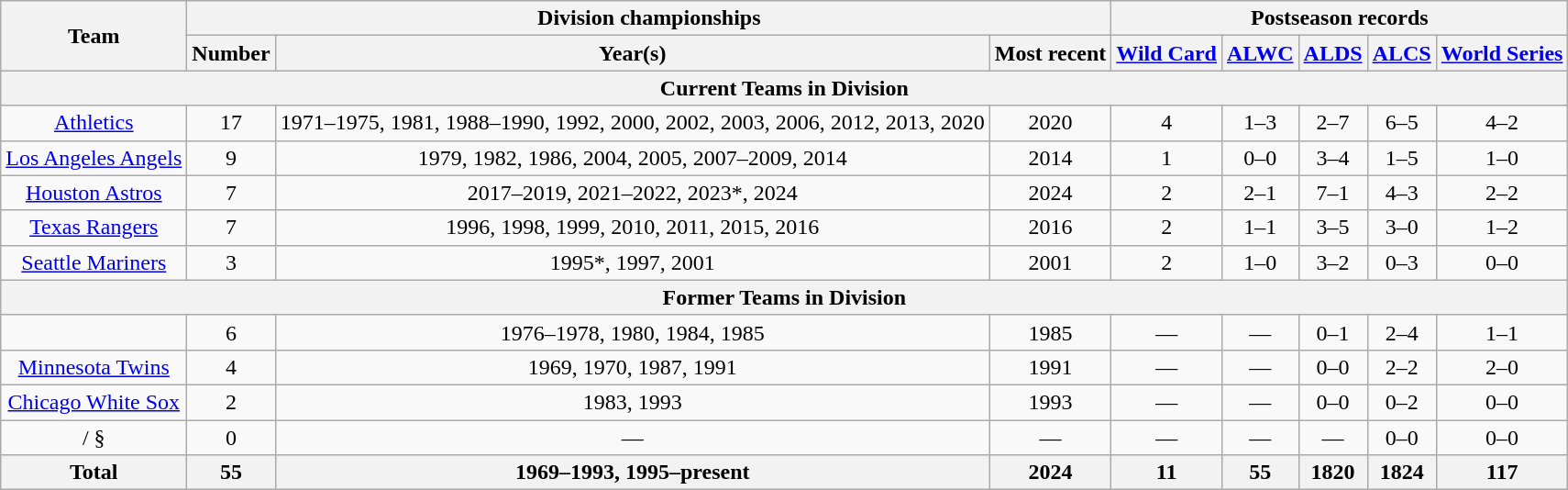<table class="wikitable" style="text-align:center;">
<tr>
<th rowspan=2>Team</th>
<th colspan=3>Division championships</th>
<th colspan="5">Postseason records</th>
</tr>
<tr>
<th>Number</th>
<th>Year(s)</th>
<th>Most recent</th>
<th><a href='#'>Wild Card</a></th>
<th><a href='#'>ALWC</a></th>
<th><a href='#'>ALDS</a></th>
<th><a href='#'>ALCS</a></th>
<th><a href='#'>World Series</a></th>
</tr>
<tr>
<th colspan="9">Current Teams in Division</th>
</tr>
<tr>
<td><a href='#'>Athletics</a></td>
<td>17</td>
<td>1971–1975, 1981, 1988–1990, 1992, 2000, 2002, 2003, 2006, 2012, 2013, 2020</td>
<td>2020</td>
<td>4</td>
<td>1–3</td>
<td>2–7</td>
<td>6–5</td>
<td>4–2</td>
</tr>
<tr>
<td><a href='#'>Los Angeles Angels</a></td>
<td>9</td>
<td>1979, 1982, 1986, 2004, 2005, 2007–2009, 2014</td>
<td>2014</td>
<td>1</td>
<td>0–0</td>
<td>3–4</td>
<td>1–5</td>
<td>1–0</td>
</tr>
<tr>
<td><a href='#'>Houston Astros</a></td>
<td>7</td>
<td>2017–2019, 2021–2022, 2023*, 2024</td>
<td>2024</td>
<td>2</td>
<td>2–1</td>
<td>7–1</td>
<td>4–3</td>
<td>2–2</td>
</tr>
<tr>
<td><a href='#'>Texas Rangers</a></td>
<td>7</td>
<td>1996, 1998, 1999, 2010, 2011, 2015, 2016</td>
<td>2016</td>
<td>2</td>
<td>1–1</td>
<td>3–5</td>
<td>3–0</td>
<td>1–2</td>
</tr>
<tr>
<td><a href='#'>Seattle Mariners</a></td>
<td>3</td>
<td>1995*, 1997, 2001</td>
<td>2001</td>
<td>2</td>
<td>1–0</td>
<td>3–2</td>
<td>0–3</td>
<td>0–0</td>
</tr>
<tr>
<th colspan="9">Former Teams in Division</th>
</tr>
<tr>
<td></td>
<td>6</td>
<td>1976–1978, 1980, 1984, 1985</td>
<td>1985</td>
<td>—</td>
<td>—</td>
<td>0–1</td>
<td>2–4</td>
<td>1–1</td>
</tr>
<tr>
<td><a href='#'>Minnesota Twins</a></td>
<td>4</td>
<td>1969, 1970, 1987, 1991</td>
<td>1991</td>
<td>—</td>
<td>—</td>
<td>0–0</td>
<td>2–2</td>
<td>2–0</td>
</tr>
<tr>
<td><a href='#'>Chicago White Sox</a></td>
<td>2</td>
<td>1983, 1993</td>
<td>1993</td>
<td>—</td>
<td>—</td>
<td>0–0</td>
<td>0–2</td>
<td>0–0</td>
</tr>
<tr>
<td> / §</td>
<td>0</td>
<td>—</td>
<td>—</td>
<td>—</td>
<td>—</td>
<td>—</td>
<td>0–0</td>
<td>0–0</td>
</tr>
<tr>
<th>Total</th>
<th>55</th>
<th>1969–1993, 1995–present</th>
<th>2024</th>
<th>11</th>
<th>55</th>
<th>1820</th>
<th>1824</th>
<th>117</th>
</tr>
</table>
